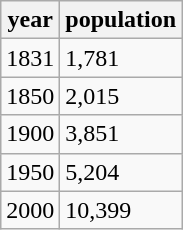<table class="wikitable">
<tr>
<th>year</th>
<th>population</th>
</tr>
<tr>
<td>1831</td>
<td>1,781</td>
</tr>
<tr>
<td>1850</td>
<td>2,015</td>
</tr>
<tr>
<td>1900</td>
<td>3,851</td>
</tr>
<tr>
<td>1950</td>
<td>5,204</td>
</tr>
<tr>
<td>2000</td>
<td>10,399</td>
</tr>
</table>
